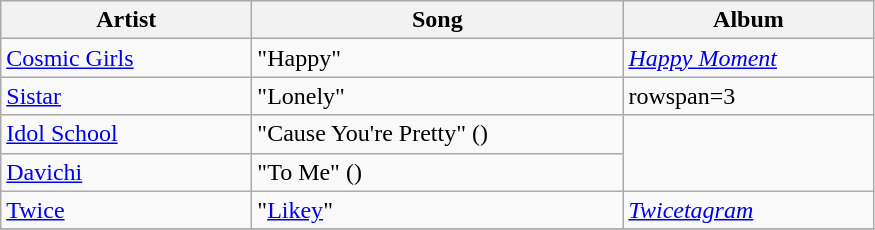<table class="wikitable sortable">
<tr>
<th style="width:10em;">Artist</th>
<th style="width:15em;">Song</th>
<th style="width:10em;">Album</th>
</tr>
<tr>
<td><a href='#'>Cosmic Girls</a></td>
<td>"Happy"</td>
<td><em><a href='#'>Happy Moment</a></em></td>
</tr>
<tr>
<td><a href='#'>Sistar</a></td>
<td>"Lonely"</td>
<td>rowspan=3 </td>
</tr>
<tr>
<td><a href='#'>Idol School</a></td>
<td>"Cause You're Pretty" ()</td>
</tr>
<tr>
<td><a href='#'>Davichi</a></td>
<td>"To Me" ()</td>
</tr>
<tr>
<td><a href='#'>Twice</a></td>
<td>"<a href='#'>Likey</a>"</td>
<td><em><a href='#'>Twicetagram</a></em></td>
</tr>
<tr>
</tr>
</table>
